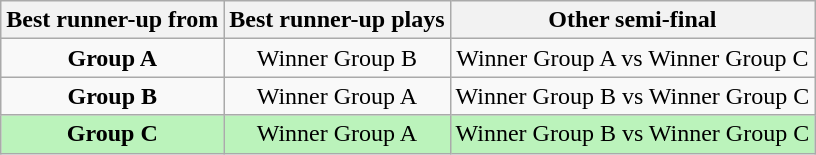<table class="wikitable" style="text-align:center">
<tr>
<th>Best runner-up from</th>
<th>Best runner-up plays</th>
<th>Other semi-final</th>
</tr>
<tr>
<td><strong>Group A</strong></td>
<td>Winner Group B</td>
<td>Winner Group A vs Winner Group C</td>
</tr>
<tr>
<td><strong>Group B</strong></td>
<td>Winner Group A</td>
<td>Winner Group B vs Winner Group C</td>
</tr>
<tr style="background:#BBF3BB;">
<td><strong>Group C</strong></td>
<td>Winner Group A</td>
<td>Winner Group B vs Winner Group C</td>
</tr>
</table>
